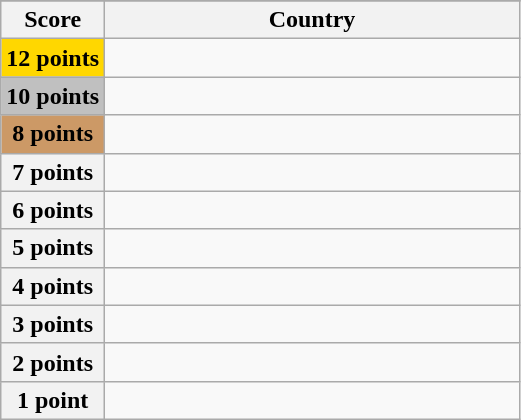<table class="wikitable">
<tr>
</tr>
<tr>
<th scope="col" width="20%">Score</th>
<th scope="col">Country</th>
</tr>
<tr>
<th scope="row" style="background:gold">12 points</th>
<td></td>
</tr>
<tr>
<th scope="row" style="background:silver">10 points</th>
<td></td>
</tr>
<tr>
<th scope="row" style="background:#CC9966">8 points</th>
<td></td>
</tr>
<tr>
<th scope="row">7 points</th>
<td></td>
</tr>
<tr>
<th scope="row">6 points</th>
<td></td>
</tr>
<tr>
<th scope="row">5 points</th>
<td></td>
</tr>
<tr>
<th scope="row">4 points</th>
<td></td>
</tr>
<tr>
<th scope="row">3 points</th>
<td></td>
</tr>
<tr>
<th scope="row">2 points</th>
<td></td>
</tr>
<tr>
<th scope="row">1 point</th>
<td></td>
</tr>
</table>
